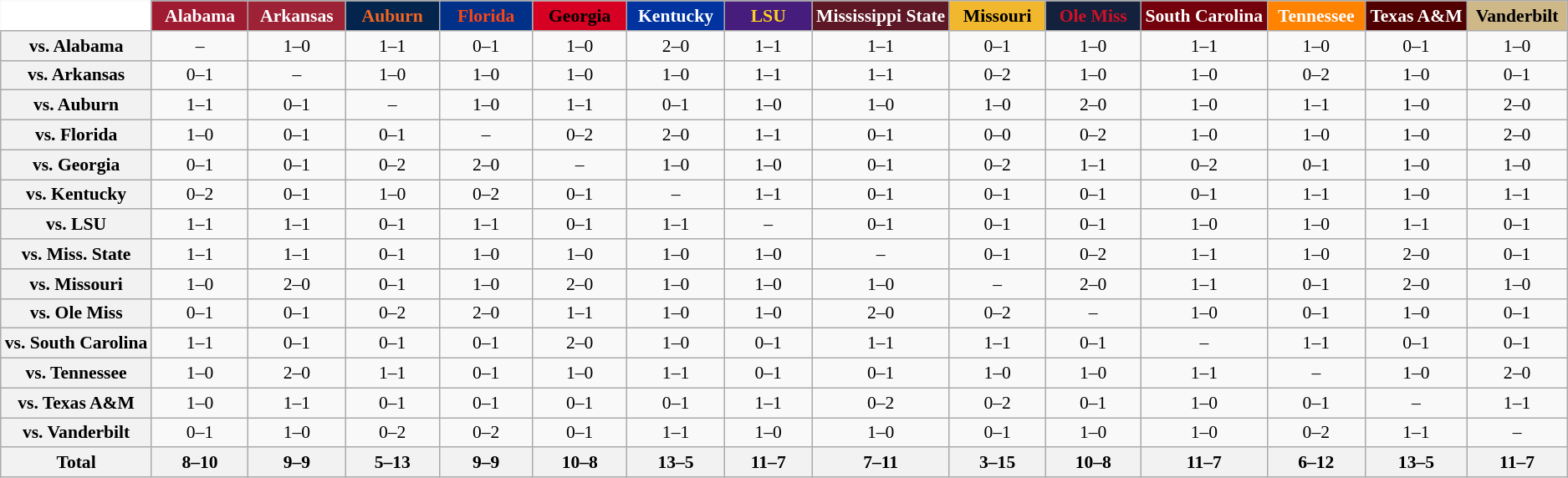<table class="wikitable" style="white-space:nowrap; font-size:90%;">
<tr>
<td style="background:white; border-top-style:hidden; border-left-style:hidden;"></td>
<th style="background:#9E1B32; color:#FFFFFF;"  width=75>Alabama</th>
<th style="background:#9D2235; color:#FFFFFF;"  width=75>Arkansas</th>
<th style="background:#03244D; color:#F26522;"  width=75>Auburn</th>
<th style="background:#003087; color:#FA4616;"  width=75>Florida</th>
<th style="background:#D60022; color:#000000;"  width=75>Georgia</th>
<th style="background:#0033A0; color:#FFFFFF;"  width=75>Kentucky</th>
<th style="background:#461D7C; color:#FDD023;"  width=75>LSU</th>
<th style="background:#5D1725; color:#FFFFFF;"  width=75>Mississippi State</th>
<th style="background:#F1B82D; color:#000000;"  width=75>Missouri</th>
<th style="background:#14213D; color:#CE1126;"  width=75>Ole Miss</th>
<th style="background:#73000A; color:#FFFFFF;"  width=75>South Carolina</th>
<th style="background:#FF8200; color:#FFFFFF;"  width=75>Tennessee</th>
<th style="background:#500000; color:#FFFFFF;"  width=75>Texas A&M</th>
<th style="background:#CEB888; color:#000000;"  width=75>Vanderbilt</th>
</tr>
<tr style="text-align:center;">
<th>vs. Alabama</th>
<td>–</td>
<td>1–0</td>
<td>1–1</td>
<td>0–1</td>
<td>1–0</td>
<td>2–0</td>
<td>1–1</td>
<td>1–1</td>
<td>0–1</td>
<td>1–0</td>
<td>1–1</td>
<td>1–0</td>
<td>0–1</td>
<td>1–0</td>
</tr>
<tr style="text-align:center;">
<th>vs. Arkansas</th>
<td>0–1</td>
<td>–</td>
<td>1–0</td>
<td>1–0</td>
<td>1–0</td>
<td>1–0</td>
<td>1–1</td>
<td>1–1</td>
<td>0–2</td>
<td>1–0</td>
<td>1–0</td>
<td>0–2</td>
<td>1–0</td>
<td>0–1</td>
</tr>
<tr style="text-align:center;">
<th>vs. Auburn</th>
<td>1–1</td>
<td>0–1</td>
<td>–</td>
<td>1–0</td>
<td>1–1</td>
<td>0–1</td>
<td>1–0</td>
<td>1–0</td>
<td>1–0</td>
<td>2–0</td>
<td>1–0</td>
<td>1–1</td>
<td>1–0</td>
<td>2–0</td>
</tr>
<tr style="text-align:center;">
<th>vs. Florida</th>
<td>1–0</td>
<td>0–1</td>
<td>0–1</td>
<td>–</td>
<td>0–2</td>
<td>2–0</td>
<td>1–1</td>
<td>0–1</td>
<td>0–0</td>
<td>0–2</td>
<td>1–0</td>
<td>1–0</td>
<td>1–0</td>
<td>2–0</td>
</tr>
<tr style="text-align:center;">
<th>vs. Georgia</th>
<td>0–1</td>
<td>0–1</td>
<td>0–2</td>
<td>2–0</td>
<td>–</td>
<td>1–0</td>
<td>1–0</td>
<td>0–1</td>
<td>0–2</td>
<td>1–1</td>
<td>0–2</td>
<td>0–1</td>
<td>1–0</td>
<td>1–0</td>
</tr>
<tr style="text-align:center;">
<th>vs. Kentucky</th>
<td>0–2</td>
<td>0–1</td>
<td>1–0</td>
<td>0–2</td>
<td>0–1</td>
<td>–</td>
<td>1–1</td>
<td>0–1</td>
<td>0–1</td>
<td>0–1</td>
<td>0–1</td>
<td>1–1</td>
<td>1–0</td>
<td>1–1</td>
</tr>
<tr style="text-align:center;">
<th>vs. LSU</th>
<td>1–1</td>
<td>1–1</td>
<td>0–1</td>
<td>1–1</td>
<td>0–1</td>
<td>1–1</td>
<td>–</td>
<td>0–1</td>
<td>0–1</td>
<td>0–1</td>
<td>1–0</td>
<td>1–0</td>
<td>1–1</td>
<td>0–1</td>
</tr>
<tr style="text-align:center;">
<th>vs. Miss. State</th>
<td>1–1</td>
<td>1–1</td>
<td>0–1</td>
<td>1–0</td>
<td>1–0</td>
<td>1–0</td>
<td>1–0</td>
<td>–</td>
<td>0–1</td>
<td>0–2</td>
<td>1–1</td>
<td>1–0</td>
<td>2–0</td>
<td>0–1</td>
</tr>
<tr style="text-align:center;">
<th>vs. Missouri</th>
<td>1–0</td>
<td>2–0</td>
<td>0–1</td>
<td>1–0</td>
<td>2–0</td>
<td>1–0</td>
<td>1–0</td>
<td>1–0</td>
<td>–</td>
<td>2–0</td>
<td>1–1</td>
<td>0–1</td>
<td>2–0</td>
<td>1–0</td>
</tr>
<tr style="text-align:center;">
<th>vs. Ole Miss</th>
<td>0–1</td>
<td>0–1</td>
<td>0–2</td>
<td>2–0</td>
<td>1–1</td>
<td>1–0</td>
<td>1–0</td>
<td>2–0</td>
<td>0–2</td>
<td>–</td>
<td>1–0</td>
<td>0–1</td>
<td>1–0</td>
<td>0–1</td>
</tr>
<tr style="text-align:center;">
<th>vs. South Carolina</th>
<td>1–1</td>
<td>0–1</td>
<td>0–1</td>
<td>0–1</td>
<td>2–0</td>
<td>1–0</td>
<td>0–1</td>
<td>1–1</td>
<td>1–1</td>
<td>0–1</td>
<td>–</td>
<td>1–1</td>
<td>0–1</td>
<td>0–1</td>
</tr>
<tr style="text-align:center;">
<th>vs. Tennessee</th>
<td>1–0</td>
<td>2–0</td>
<td>1–1</td>
<td>0–1</td>
<td>1–0</td>
<td>1–1</td>
<td>0–1</td>
<td>0–1</td>
<td>1–0</td>
<td>1–0</td>
<td>1–1</td>
<td>–</td>
<td>1–0</td>
<td>2–0</td>
</tr>
<tr style="text-align:center;">
<th>vs. Texas A&M</th>
<td>1–0</td>
<td>1–1</td>
<td>0–1</td>
<td>0–1</td>
<td>0–1</td>
<td>0–1</td>
<td>1–1</td>
<td>0–2</td>
<td>0–2</td>
<td>0–1</td>
<td>1–0</td>
<td>0–1</td>
<td>–</td>
<td>1–1</td>
</tr>
<tr style="text-align:center;">
<th>vs. Vanderbilt</th>
<td>0–1</td>
<td>1–0</td>
<td>0–2</td>
<td>0–2</td>
<td>0–1</td>
<td>1–1</td>
<td>1–0</td>
<td>1–0</td>
<td>0–1</td>
<td>1–0</td>
<td>1–0</td>
<td>0–2</td>
<td>1–1</td>
<td>–<br></td>
</tr>
<tr style="text-align:center;">
<th>Total</th>
<th>8–10</th>
<th>9–9</th>
<th>5–13</th>
<th>9–9</th>
<th>10–8</th>
<th>13–5</th>
<th>11–7</th>
<th>7–11</th>
<th>3–15</th>
<th>10–8</th>
<th>11–7</th>
<th>6–12</th>
<th>13–5</th>
<th>11–7</th>
</tr>
</table>
